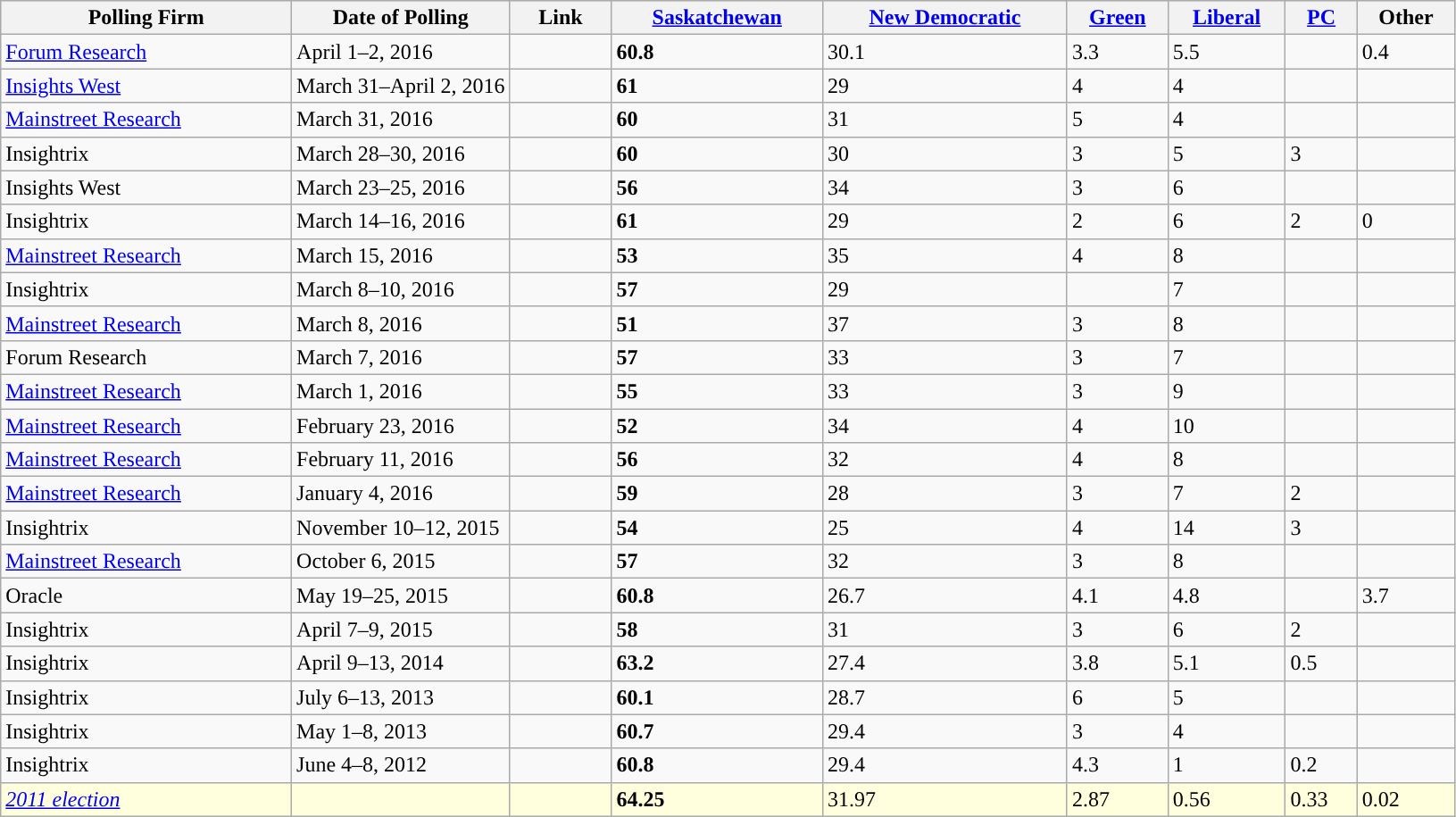<table class="wikitable sortable">
<tr style="background:#e9e9e9;">
<th width=20%>Polling Firm</th>
<th width=15%>Date of Polling</th>
<th style="width:7%;" class="unsortable">Link</th>
<th style="background-color:"><a href='#'>Saskatchewan</a></th>
<th style="background-color:"><a href='#'>New Democratic</a></th>
<th style="background-color:"><a href='#'>Green</a></th>
<th style="background-color:"><a href='#'>Liberal</a></th>
<th style="background-color:"><a href='#'>PC</a></th>
<th style="background-color:">Other</th>
</tr>
<tr>
<td><a href='#'>Forum Research</a></td>
<td>April 1–2, 2016</td>
<td></td>
<td><strong>60.8</strong></td>
<td>30.1</td>
<td>3.3</td>
<td>5.5</td>
<td></td>
<td>0.4</td>
</tr>
<tr>
<td><a href='#'>Insights West</a></td>
<td>March 31–April 2, 2016</td>
<td></td>
<td><strong>61</strong></td>
<td>29</td>
<td>4</td>
<td>4</td>
<td></td>
<td></td>
</tr>
<tr>
<td><a href='#'>Mainstreet Research</a></td>
<td>March 31, 2016</td>
<td></td>
<td><strong>60</strong></td>
<td>31</td>
<td>5</td>
<td>4</td>
<td></td>
<td></td>
</tr>
<tr>
<td>Insightrix</td>
<td>March 28–30, 2016</td>
<td></td>
<td><strong>60</strong></td>
<td>30</td>
<td>3</td>
<td>5</td>
<td>3</td>
<td></td>
</tr>
<tr>
<td>Insights West</td>
<td>March 23–25, 2016</td>
<td></td>
<td><strong>56</strong></td>
<td>34</td>
<td>3</td>
<td>6</td>
<td></td>
<td></td>
</tr>
<tr>
<td>Insightrix</td>
<td>March 14–16, 2016</td>
<td></td>
<td><strong>61</strong></td>
<td>29</td>
<td>2</td>
<td>6</td>
<td>2</td>
<td>0</td>
</tr>
<tr>
<td><a href='#'>Mainstreet Research</a></td>
<td>March 15, 2016</td>
<td></td>
<td><strong>53</strong></td>
<td>35</td>
<td>4</td>
<td>8</td>
<td></td>
<td></td>
</tr>
<tr>
<td>Insightrix</td>
<td>March 8–10, 2016</td>
<td></td>
<td><strong>57</strong></td>
<td>29</td>
<td></td>
<td>7</td>
<td></td>
<td></td>
</tr>
<tr>
<td><a href='#'>Mainstreet Research</a></td>
<td>March 8, 2016</td>
<td></td>
<td><strong>51</strong></td>
<td>37</td>
<td>3</td>
<td>8</td>
<td></td>
<td></td>
</tr>
<tr>
<td>Forum Research</td>
<td>March 7, 2016</td>
<td></td>
<td><strong>57</strong></td>
<td>33</td>
<td>3</td>
<td>7</td>
<td></td>
<td></td>
</tr>
<tr>
<td><a href='#'>Mainstreet Research</a></td>
<td>March 1, 2016</td>
<td></td>
<td><strong>55</strong></td>
<td>33</td>
<td>3</td>
<td>9</td>
<td></td>
<td></td>
</tr>
<tr>
<td><a href='#'>Mainstreet Research</a></td>
<td>February 23, 2016</td>
<td></td>
<td><strong>52</strong></td>
<td>34</td>
<td>4</td>
<td>10</td>
<td></td>
<td></td>
</tr>
<tr>
<td><a href='#'>Mainstreet Research</a></td>
<td>February 11, 2016</td>
<td></td>
<td><strong>56</strong></td>
<td>32</td>
<td>4</td>
<td>8</td>
<td></td>
<td></td>
</tr>
<tr>
<td><a href='#'>Mainstreet Research</a></td>
<td>January 4, 2016</td>
<td></td>
<td><strong>59</strong></td>
<td>28</td>
<td>3</td>
<td>7</td>
<td>2</td>
<td></td>
</tr>
<tr>
<td>Insightrix</td>
<td>November 10–12, 2015</td>
<td></td>
<td><strong>54</strong></td>
<td>25</td>
<td>4</td>
<td>14</td>
<td>3</td>
<td></td>
</tr>
<tr>
<td><a href='#'>Mainstreet Research</a></td>
<td>October 6, 2015</td>
<td></td>
<td><strong>57</strong></td>
<td>32</td>
<td>3</td>
<td>8</td>
<td></td>
<td></td>
</tr>
<tr>
<td>Oracle</td>
<td>May 19–25, 2015</td>
<td></td>
<td><strong>60.8</strong></td>
<td>26.7</td>
<td>4.1</td>
<td>4.8</td>
<td></td>
<td>3.7</td>
</tr>
<tr>
<td>Insightrix</td>
<td>April 7–9, 2015</td>
<td></td>
<td><strong>58</strong></td>
<td>31</td>
<td>3</td>
<td>6</td>
<td>2</td>
<td></td>
</tr>
<tr>
<td>Insightrix</td>
<td>April 9–13, 2014</td>
<td></td>
<td><strong>63.2</strong></td>
<td>27.4</td>
<td>3.8</td>
<td>5.1</td>
<td>0.5</td>
<td></td>
</tr>
<tr>
<td>Insightrix</td>
<td>July 6–13, 2013</td>
<td></td>
<td><strong>60.1</strong></td>
<td>28.7</td>
<td>6</td>
<td>5</td>
<td></td>
<td></td>
</tr>
<tr>
<td>Insightrix</td>
<td>May 1–8, 2013</td>
<td></td>
<td><strong>60.7</strong></td>
<td>29.4</td>
<td>3</td>
<td>4</td>
<td></td>
<td></td>
</tr>
<tr>
<td>Insightrix</td>
<td>June 4–8, 2012</td>
<td></td>
<td><strong>60.8</strong></td>
<td>29.4</td>
<td>4.3</td>
<td 2.8>1</td>
<td>0.2</td>
<td></td>
</tr>
<tr>
<td style="background:#ffd;"><em><a href='#'>2011 election</a></em></td>
<td style="background:#ffd;"></td>
<td style="background:#ffd;"></td>
<td style="background:#ffd;"><strong>64.25</strong></td>
<td style="background:#ffd;">31.97</td>
<td style="background:#ffd;">2.87</td>
<td style="background:#ffd;">0.56</td>
<td style="background:#ffd;">0.33</td>
<td style="background:#ffd;">0.02</td>
</tr>
</table>
